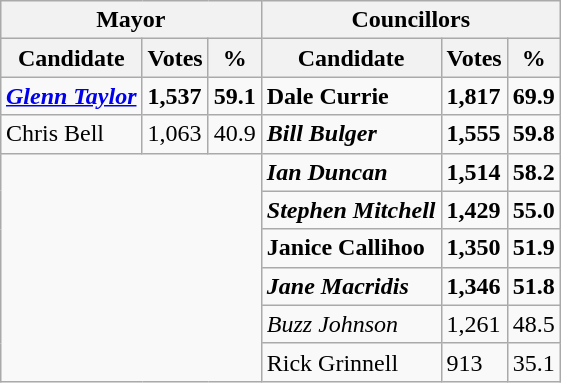<table class="wikitable collapsible collapsed" align="right">
<tr>
<th colspan=3>Mayor</th>
<th colspan=3>Councillors</th>
</tr>
<tr>
<th>Candidate</th>
<th>Votes</th>
<th>%</th>
<th>Candidate</th>
<th>Votes</th>
<th>%</th>
</tr>
<tr>
<td><strong><em><a href='#'>Glenn Taylor</a></em></strong></td>
<td><strong>1,537</strong></td>
<td><strong>59.1</strong></td>
<td><strong>Dale Currie</strong></td>
<td><strong>1,817</strong></td>
<td><strong>69.9</strong></td>
</tr>
<tr>
<td>Chris Bell</td>
<td>1,063</td>
<td>40.9</td>
<td><strong><em>Bill Bulger</em></strong></td>
<td><strong>1,555</strong></td>
<td><strong>59.8</strong></td>
</tr>
<tr>
<td rowspan=6 colspan=3></td>
<td><strong><em>Ian Duncan</em></strong></td>
<td><strong>1,514</strong></td>
<td><strong>58.2</strong></td>
</tr>
<tr>
<td><strong><em>Stephen Mitchell</em></strong></td>
<td><strong>1,429</strong></td>
<td><strong>55.0</strong></td>
</tr>
<tr>
<td><strong>Janice Callihoo</strong></td>
<td><strong>1,350</strong></td>
<td><strong>51.9</strong></td>
</tr>
<tr>
<td><strong><em>Jane Macridis</em></strong></td>
<td><strong>1,346</strong></td>
<td><strong>51.8</strong></td>
</tr>
<tr>
<td><em>Buzz Johnson</em></td>
<td>1,261</td>
<td>48.5</td>
</tr>
<tr>
<td>Rick Grinnell</td>
<td>913</td>
<td>35.1</td>
</tr>
</table>
